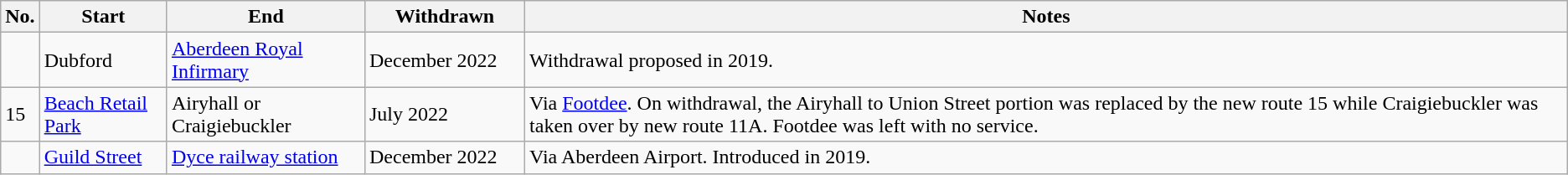<table class="wikitable">
<tr>
<th>No.</th>
<th>Start</th>
<th width=150>End</th>
<th width=120>Withdrawn</th>
<th>Notes</th>
</tr>
<tr>
<td></td>
<td>Dubford</td>
<td><a href='#'>Aberdeen Royal Infirmary</a></td>
<td>December 2022</td>
<td>Withdrawal proposed in 2019.</td>
</tr>
<tr>
<td>15</td>
<td><a href='#'>Beach Retail Park</a></td>
<td>Airyhall or Craigiebuckler</td>
<td>July 2022</td>
<td>Via <a href='#'>Footdee</a>. On withdrawal, the Airyhall to Union Street portion was replaced by the new route 15 while Craigiebuckler was taken over by new route 11A. Footdee was left with no service.</td>
</tr>
<tr>
<td></td>
<td><a href='#'>Guild Street</a></td>
<td><a href='#'>Dyce railway station</a></td>
<td>December 2022</td>
<td>Via Aberdeen Airport. Introduced in 2019.</td>
</tr>
</table>
